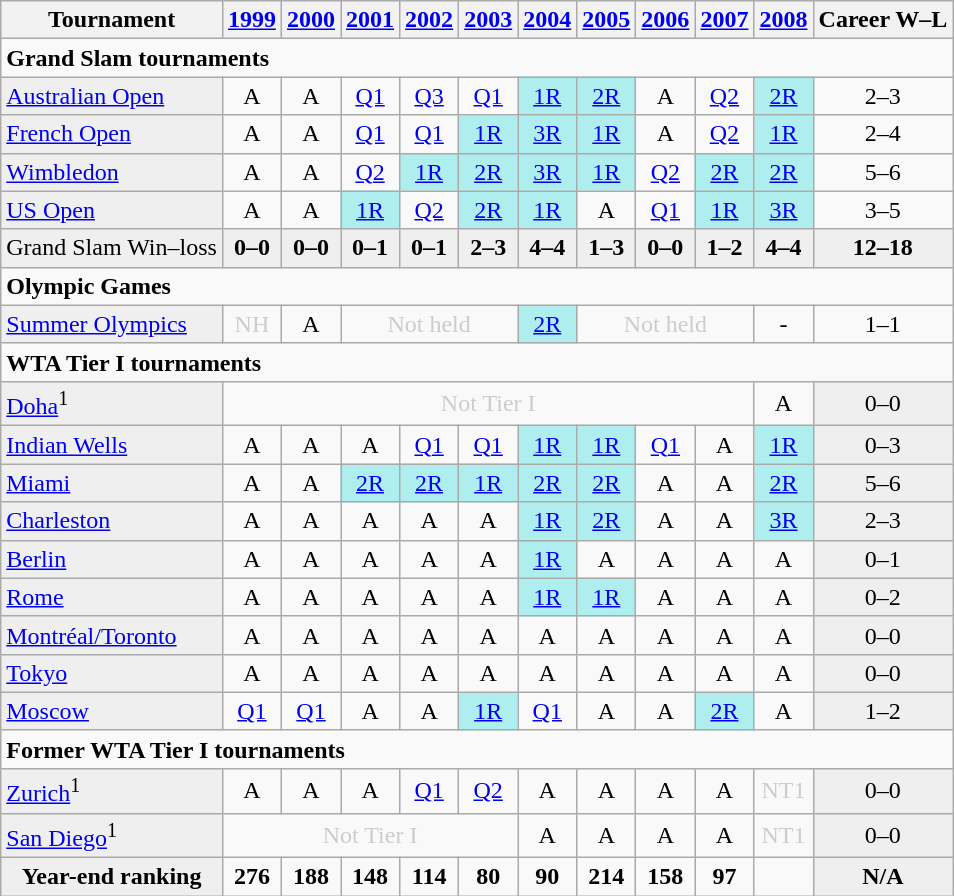<table class="wikitable">
<tr>
<th>Tournament</th>
<th><a href='#'>1999</a></th>
<th><a href='#'>2000</a></th>
<th><a href='#'>2001</a></th>
<th><a href='#'>2002</a></th>
<th><a href='#'>2003</a></th>
<th><a href='#'>2004</a></th>
<th><a href='#'>2005</a></th>
<th><a href='#'>2006</a></th>
<th><a href='#'>2007</a></th>
<th><a href='#'>2008</a></th>
<th>Career W–L</th>
</tr>
<tr>
<td colspan="12"><strong>Grand Slam tournaments</strong></td>
</tr>
<tr>
<td style="background:#EFEFEF;"><a href='#'>Australian Open</a></td>
<td align="center">A</td>
<td align="center">A</td>
<td align="center"><a href='#'>Q1</a></td>
<td align="center"><a href='#'>Q3</a></td>
<td align="center"><a href='#'>Q1</a></td>
<td align="center" style="background:#afeeee;"><a href='#'>1R</a></td>
<td align="center" style="background:#afeeee;"><a href='#'>2R</a></td>
<td align="center">A</td>
<td align="center"><a href='#'>Q2</a></td>
<td align="center" style="background:#afeeee;"><a href='#'>2R</a></td>
<td align="center">2–3</td>
</tr>
<tr>
<td style="background:#EFEFEF;"><a href='#'>French Open</a></td>
<td align="center">A</td>
<td align="center">A</td>
<td align="center"><a href='#'>Q1</a></td>
<td align="center"><a href='#'>Q1</a></td>
<td align="center" style="background:#afeeee;"><a href='#'>1R</a></td>
<td align="center" style="background:#afeeee;"><a href='#'>3R</a></td>
<td align="center" style="background:#afeeee;"><a href='#'>1R</a></td>
<td align="center">A</td>
<td align="center"><a href='#'>Q2</a></td>
<td align="center" style="background:#afeeee;"><a href='#'>1R</a></td>
<td align="center">2–4</td>
</tr>
<tr>
<td style="background:#EFEFEF;"><a href='#'>Wimbledon</a></td>
<td align="center">A</td>
<td align="center">A</td>
<td align="center"><a href='#'>Q2</a></td>
<td align="center" style="background:#afeeee;"><a href='#'>1R</a></td>
<td align="center" style="background:#afeeee;"><a href='#'>2R</a></td>
<td align="center" style="background:#afeeee;"><a href='#'>3R</a></td>
<td align="center" style="background:#afeeee;"><a href='#'>1R</a></td>
<td align="center"><a href='#'>Q2</a></td>
<td align="center" style="background:#afeeee;"><a href='#'>2R</a></td>
<td align="center" style="background:#afeeee;"><a href='#'>2R</a></td>
<td align="center">5–6</td>
</tr>
<tr>
<td style="background:#EFEFEF;"><a href='#'>US Open</a></td>
<td align="center">A</td>
<td align="center">A</td>
<td align="center" style="background:#afeeee;"><a href='#'>1R</a></td>
<td align="center"><a href='#'>Q2</a></td>
<td align="center" style="background:#afeeee;"><a href='#'>2R</a></td>
<td align="center" style="background:#afeeee;"><a href='#'>1R</a></td>
<td align="center">A</td>
<td align="center"><a href='#'>Q1</a></td>
<td align="center" style="background:#afeeee;"><a href='#'>1R</a></td>
<td align="center" style="background:#afeeee;"><a href='#'>3R</a></td>
<td align="center">3–5</td>
</tr>
<tr bgcolor="#efefef">
<td>Grand Slam Win–loss</td>
<td align="center"><strong>0–0</strong></td>
<td align="center"><strong>0–0</strong></td>
<td align="center"><strong>0–1</strong></td>
<td align="center"><strong>0–1</strong></td>
<td align="center"><strong>2–3</strong></td>
<td align="center"><strong>4–4</strong></td>
<td align="center"><strong>1–3</strong></td>
<td align="center"><strong>0–0</strong></td>
<td align="center"><strong>1–2</strong></td>
<td align="center"><strong>4–4</strong></td>
<td align="center"><strong>12–18</strong></td>
</tr>
<tr>
<td colspan="12"><strong>Olympic Games</strong></td>
</tr>
<tr>
<td style="background:#EFEFEF;"><a href='#'>Summer Olympics</a></td>
<td align="center" style="color:#cccccc;">NH</td>
<td align="center">A</td>
<td align="center" colspan="3" style="color:#cccccc;">Not held</td>
<td align="center" style="background:#afeeee;"><a href='#'>2R</a></td>
<td align="center" colspan="3" style="color:#cccccc;">Not held</td>
<td align="center">-</td>
<td align="center">1–1</td>
</tr>
<tr>
<td colspan="12"><strong>WTA Tier I tournaments</strong></td>
</tr>
<tr>
<td style="background:#EFEFEF;"><a href='#'>Doha</a><sup>1</sup></td>
<td align="center" colspan="9" style="color:#cccccc;">Not Tier I</td>
<td align="center">A</td>
<td align="center" style="background:#EFEFEF;">0–0</td>
</tr>
<tr>
<td style="background:#EFEFEF;"><a href='#'>Indian Wells</a></td>
<td align="center">A</td>
<td align="center">A</td>
<td align="center">A</td>
<td align="center"><a href='#'>Q1</a></td>
<td align="center"><a href='#'>Q1</a></td>
<td align="center" style="background:#afeeee;"><a href='#'>1R</a></td>
<td align="center" style="background:#afeeee;"><a href='#'>1R</a></td>
<td align="center"><a href='#'>Q1</a></td>
<td align="center">A</td>
<td align="center" style="background:#afeeee;"><a href='#'>1R</a></td>
<td align="center" style="background:#EFEFEF;">0–3</td>
</tr>
<tr>
<td style="background:#EFEFEF;"><a href='#'>Miami</a></td>
<td align="center">A</td>
<td align="center">A</td>
<td align="center" style="background:#afeeee;"><a href='#'>2R</a></td>
<td align="center" style="background:#afeeee;"><a href='#'>2R</a></td>
<td align="center" style="background:#afeeee;"><a href='#'>1R</a></td>
<td align="center" style="background:#afeeee;"><a href='#'>2R</a></td>
<td align="center" style="background:#afeeee;"><a href='#'>2R</a></td>
<td align="center">A</td>
<td align="center">A</td>
<td align="center" style="background:#afeeee;"><a href='#'>2R</a></td>
<td align="center" style="background:#EFEFEF;">5–6</td>
</tr>
<tr>
<td style="background:#EFEFEF;"><a href='#'>Charleston</a></td>
<td align="center">A</td>
<td align="center">A</td>
<td align="center">A</td>
<td align="center">A</td>
<td align="center">A</td>
<td align="center" style="background:#afeeee;"><a href='#'>1R</a></td>
<td align="center" style="background:#afeeee;"><a href='#'>2R</a></td>
<td align="center">A</td>
<td align="center">A</td>
<td align="center" style="background:#afeeee;"><a href='#'>3R</a></td>
<td align="center" style="background:#EFEFEF;">2–3</td>
</tr>
<tr>
<td style="background:#EFEFEF;"><a href='#'>Berlin</a></td>
<td align="center">A</td>
<td align="center">A</td>
<td align="center">A</td>
<td align="center">A</td>
<td align="center">A</td>
<td align="center" style="background:#afeeee;"><a href='#'>1R</a></td>
<td align="center">A</td>
<td align="center">A</td>
<td align="center">A</td>
<td align="center">A</td>
<td align="center" style="background:#EFEFEF;">0–1</td>
</tr>
<tr>
<td style="background:#EFEFEF;"><a href='#'>Rome</a></td>
<td align="center">A</td>
<td align="center">A</td>
<td align="center">A</td>
<td align="center">A</td>
<td align="center">A</td>
<td align="center" style="background:#afeeee;"><a href='#'>1R</a></td>
<td align="center" style="background:#afeeee;"><a href='#'>1R</a></td>
<td align="center">A</td>
<td align="center">A</td>
<td align="center">A</td>
<td align="center" style="background:#EFEFEF;">0–2</td>
</tr>
<tr>
<td style="background:#EFEFEF;"><a href='#'>Montréal/Toronto</a></td>
<td align="center">A</td>
<td align="center">A</td>
<td align="center">A</td>
<td align="center">A</td>
<td align="center">A</td>
<td align="center">A</td>
<td align="center">A</td>
<td align="center">A</td>
<td align="center">A</td>
<td align="center">A</td>
<td align="center" style="background:#EFEFEF;">0–0</td>
</tr>
<tr>
<td style="background:#EFEFEF;"><a href='#'>Tokyo</a></td>
<td align="center">A</td>
<td align="center">A</td>
<td align="center">A</td>
<td align="center">A</td>
<td align="center">A</td>
<td align="center">A</td>
<td align="center">A</td>
<td align="center">A</td>
<td align="center">A</td>
<td align="center">A</td>
<td align="center" style="background:#EFEFEF;">0–0</td>
</tr>
<tr>
<td style="background:#EFEFEF;"><a href='#'>Moscow</a></td>
<td align="center"><a href='#'>Q1</a></td>
<td align="center"><a href='#'>Q1</a></td>
<td align="center">A</td>
<td align="center">A</td>
<td align="center" style="background:#afeeee;"><a href='#'>1R</a></td>
<td align="center"><a href='#'>Q1</a></td>
<td align="center">A</td>
<td align="center">A</td>
<td align="center" style="background:#afeeee;"><a href='#'>2R</a></td>
<td align="center">A</td>
<td align="center" style="background:#EFEFEF;">1–2</td>
</tr>
<tr>
<td colspan="12"><strong>Former WTA Tier I tournaments</strong></td>
</tr>
<tr>
<td style="background:#EFEFEF;"><a href='#'>Zurich</a><sup>1</sup></td>
<td align="center">A</td>
<td align="center">A</td>
<td align="center">A</td>
<td align="center"><a href='#'>Q1</a></td>
<td align="center"><a href='#'>Q2</a></td>
<td align="center">A</td>
<td align="center">A</td>
<td align="center">A</td>
<td align="center">A</td>
<td align="center" style="color:#cccccc;">NT1</td>
<td align="center" style="background:#EFEFEF;">0–0</td>
</tr>
<tr>
<td style="background:#EFEFEF;"><a href='#'>San Diego</a><sup>1</sup></td>
<td align="center" colspan="5" style="color:#cccccc;">Not Tier I</td>
<td align="center">A</td>
<td align="center">A</td>
<td align="center">A</td>
<td align="center">A</td>
<td align="center" style="color:#cccccc;">NT1</td>
<td align="center" style="background:#EFEFEF;">0–0</td>
</tr>
<tr>
<td align="center" style="background:#EFEFEF;"><strong>Year-end ranking</strong></td>
<td align="center"><strong>276</strong></td>
<td align="center"><strong>188</strong></td>
<td align="center"><strong>148</strong></td>
<td align="center"><strong>114</strong></td>
<td align="center"><strong>80</strong></td>
<td align="center"><strong>90</strong></td>
<td align="center"><strong>214</strong></td>
<td align="center"><strong>158</strong></td>
<td align="center"><strong>97</strong></td>
<td align="center"></td>
<td align="center" style="background:#EFEFEF;"><strong>N/A</strong></td>
</tr>
</table>
